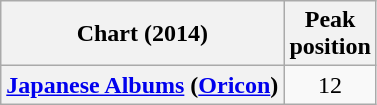<table class="wikitable plainrowheaders">
<tr>
<th scope="col">Chart (2014)</th>
<th scope="col">Peak<br>position</th>
</tr>
<tr>
<th scope="row"><a href='#'>Japanese Albums</a> (<a href='#'>Oricon</a>)</th>
<td align=center>12</td>
</tr>
</table>
